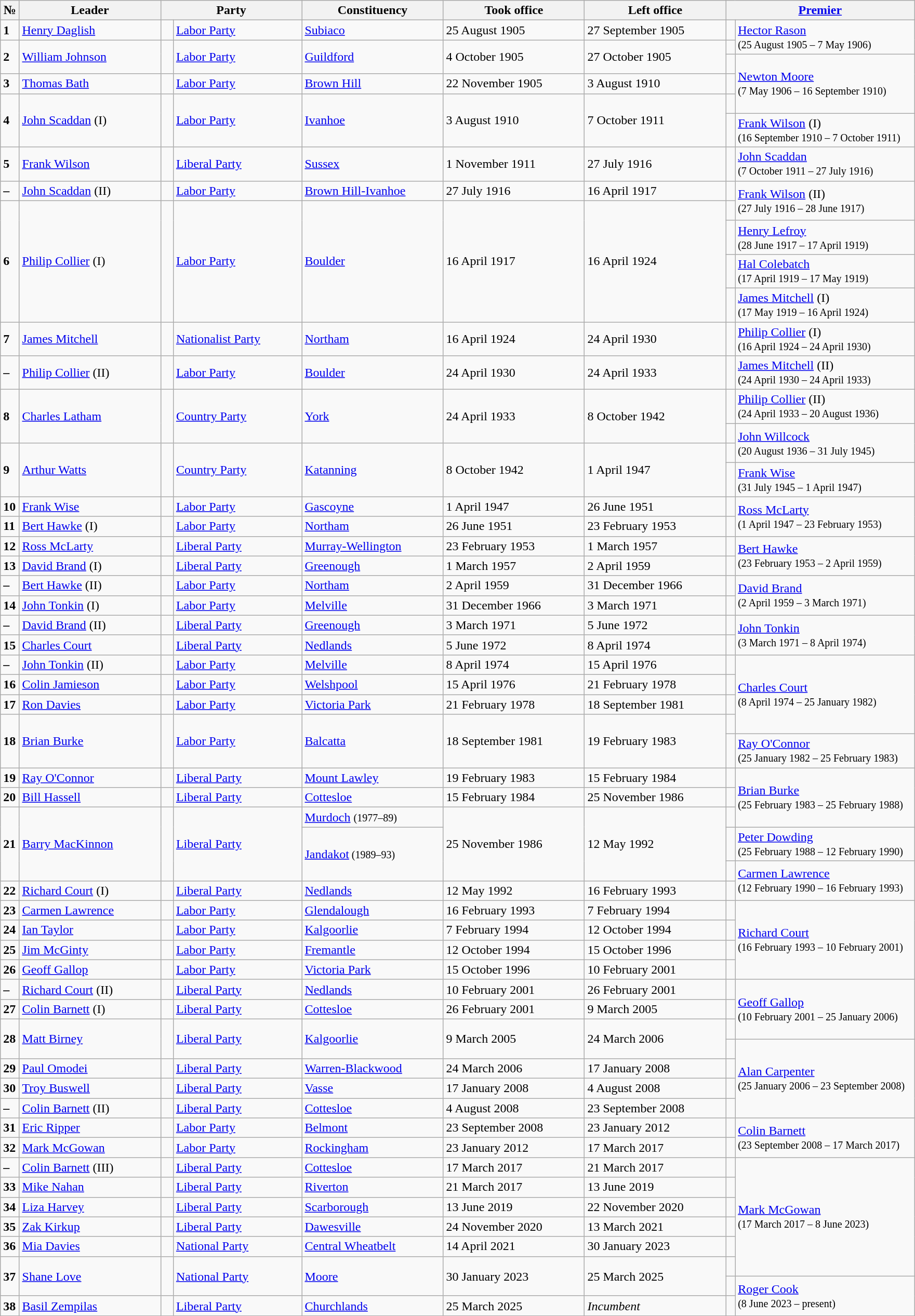<table class="wikitable">
<tr>
<th width=2%>№</th>
<th width=15%>Leader</th>
<th colspan="2" width=15%>Party</th>
<th width=15%>Constituency</th>
<th width=15%>Took office</th>
<th width=15%>Left office</th>
<th colspan="2" width=20%><a href='#'>Premier</a></th>
</tr>
<tr>
<td><strong>1</strong></td>
<td><a href='#'>Henry Daglish</a></td>
<td> </td>
<td><a href='#'>Labor Party</a></td>
<td><a href='#'>Subiaco</a></td>
<td>25 August 1905</td>
<td>27 September 1905</td>
<td> </td>
<td rowspan="2"><a href='#'>Hector Rason</a><br><small>(25 August 1905 – 7 May 1906)</small></td>
</tr>
<tr>
<td rowspan="2"><strong>2</strong></td>
<td rowspan="2"><a href='#'>William Johnson</a></td>
<td rowspan="2" > </td>
<td rowspan="2"><a href='#'>Labor Party</a></td>
<td rowspan="2"><a href='#'>Guildford</a></td>
<td rowspan="2">4 October 1905</td>
<td rowspan="2">27 October 1905</td>
<td></td>
</tr>
<tr>
<td> </td>
<td rowspan="3"><a href='#'>Newton Moore</a><br><small>(7 May 1906 – 16 September 1910)</small></td>
</tr>
<tr>
<td><strong>3</strong></td>
<td><a href='#'>Thomas Bath</a></td>
<td> </td>
<td><a href='#'>Labor Party</a></td>
<td><a href='#'>Brown Hill</a></td>
<td>22 November 1905</td>
<td>3 August 1910</td>
<td> </td>
</tr>
<tr>
<td rowspan="2"><strong>4</strong></td>
<td rowspan="2"><a href='#'>John Scaddan</a> (I)</td>
<td rowspan="2" > </td>
<td rowspan="2"><a href='#'>Labor Party</a></td>
<td rowspan="2"><a href='#'>Ivanhoe</a></td>
<td rowspan="2">3 August 1910</td>
<td rowspan="2">7 October 1911</td>
<td> </td>
</tr>
<tr>
<td> </td>
<td><a href='#'>Frank Wilson</a> (I)<br><small>(16 September 1910 – 7 October 1911)</small></td>
</tr>
<tr>
<td><strong>5</strong></td>
<td><a href='#'>Frank Wilson</a></td>
<td> </td>
<td><a href='#'>Liberal Party</a></td>
<td><a href='#'>Sussex</a></td>
<td>1 November 1911</td>
<td>27 July 1916</td>
<td> </td>
<td><a href='#'>John Scaddan</a><br><small>(7 October 1911 – 27 July 1916)</small></td>
</tr>
<tr>
<td><strong>–</strong></td>
<td><a href='#'>John Scaddan</a> (II)</td>
<td> </td>
<td><a href='#'>Labor Party</a></td>
<td><a href='#'>Brown Hill-Ivanhoe</a></td>
<td>27 July 1916</td>
<td>16 April 1917</td>
<td> </td>
<td rowspan="2"><a href='#'>Frank Wilson</a> (II)<br><small>(27 July 1916 – 28 June 1917)</small></td>
</tr>
<tr>
<td rowspan="4"><strong>6</strong></td>
<td rowspan="4"><a href='#'>Philip Collier</a> (I)</td>
<td rowspan="4" > </td>
<td rowspan="4"><a href='#'>Labor Party</a></td>
<td rowspan="4"><a href='#'>Boulder</a></td>
<td rowspan="4">16 April 1917</td>
<td rowspan="4">16 April 1924</td>
<td> </td>
</tr>
<tr>
<td> </td>
<td><a href='#'>Henry Lefroy</a><br><small>(28 June 1917 – 17 April 1919)</small></td>
</tr>
<tr>
<td> </td>
<td><a href='#'>Hal Colebatch</a><br><small>(17 April 1919 – 17 May 1919)</small></td>
</tr>
<tr>
<td> </td>
<td><a href='#'>James Mitchell</a> (I)<br><small>(17 May 1919 – 16 April 1924)</small></td>
</tr>
<tr>
<td><strong>7</strong></td>
<td><a href='#'>James Mitchell</a></td>
<td> </td>
<td><a href='#'>Nationalist Party</a></td>
<td><a href='#'>Northam</a></td>
<td>16 April 1924</td>
<td>24 April 1930</td>
<td> </td>
<td><a href='#'>Philip Collier</a> (I)<br><small>(16 April 1924 – 24 April 1930)</small></td>
</tr>
<tr>
<td><strong>–</strong></td>
<td><a href='#'>Philip Collier</a> (II)</td>
<td> </td>
<td><a href='#'>Labor Party</a></td>
<td><a href='#'>Boulder</a></td>
<td>24 April 1930</td>
<td>24 April 1933</td>
<td> </td>
<td><a href='#'>James Mitchell</a> (II)<br><small>(24 April 1930 – 24 April 1933)</small></td>
</tr>
<tr>
<td rowspan="2"><strong>8</strong></td>
<td rowspan="2"><a href='#'>Charles Latham</a></td>
<td rowspan="2" > </td>
<td rowspan="2"><a href='#'>Country Party</a></td>
<td rowspan="2"><a href='#'>York</a></td>
<td rowspan="2">24 April 1933</td>
<td rowspan="2">8 October 1942</td>
<td> </td>
<td><a href='#'>Philip Collier</a> (II)<br><small>(24 April 1933 – 20 August 1936)</small></td>
</tr>
<tr>
<td> </td>
<td rowspan="2"><a href='#'>John Willcock</a><br><small>(20 August 1936 – 31 July 1945)</small></td>
</tr>
<tr>
<td rowspan="2"><strong>9</strong></td>
<td rowspan="2"><a href='#'>Arthur Watts</a></td>
<td rowspan="2" > </td>
<td rowspan="2"><a href='#'>Country Party</a></td>
<td rowspan="2"><a href='#'>Katanning</a></td>
<td rowspan="2">8 October 1942</td>
<td rowspan="2">1 April 1947</td>
<td> </td>
</tr>
<tr>
<td> </td>
<td><a href='#'>Frank Wise</a><br><small>(31 July 1945 – 1 April 1947)</small></td>
</tr>
<tr>
<td><strong>10</strong></td>
<td><a href='#'>Frank Wise</a></td>
<td> </td>
<td><a href='#'>Labor Party</a></td>
<td><a href='#'>Gascoyne</a></td>
<td>1 April 1947</td>
<td>26 June 1951</td>
<td> </td>
<td rowspan="2"><a href='#'>Ross McLarty</a><br><small>(1 April 1947 – 23 February 1953)</small></td>
</tr>
<tr>
<td><strong>11</strong></td>
<td><a href='#'>Bert Hawke</a> (I)</td>
<td> </td>
<td><a href='#'>Labor Party</a></td>
<td><a href='#'>Northam</a></td>
<td>26 June 1951</td>
<td>23 February 1953</td>
<td> </td>
</tr>
<tr>
<td><strong>12</strong></td>
<td><a href='#'>Ross McLarty</a></td>
<td> </td>
<td><a href='#'>Liberal Party</a></td>
<td><a href='#'>Murray-Wellington</a></td>
<td>23 February 1953</td>
<td>1 March 1957</td>
<td> </td>
<td rowspan="2"><a href='#'>Bert Hawke</a><br><small>(23 February 1953 – 2 April 1959)</small></td>
</tr>
<tr>
<td><strong>13</strong></td>
<td><a href='#'>David Brand</a> (I)</td>
<td> </td>
<td><a href='#'>Liberal Party</a></td>
<td><a href='#'>Greenough</a></td>
<td>1 March 1957</td>
<td>2 April 1959</td>
<td> </td>
</tr>
<tr>
<td><strong>–</strong></td>
<td><a href='#'>Bert Hawke</a> (II)</td>
<td> </td>
<td><a href='#'>Labor Party</a></td>
<td><a href='#'>Northam</a></td>
<td>2 April 1959</td>
<td>31 December 1966</td>
<td> </td>
<td rowspan="2"><a href='#'>David Brand</a><br><small>(2 April 1959 – 3 March 1971)</small></td>
</tr>
<tr>
<td><strong>14</strong></td>
<td><a href='#'>John Tonkin</a> (I)</td>
<td> </td>
<td><a href='#'>Labor Party</a></td>
<td><a href='#'>Melville</a></td>
<td>31 December 1966</td>
<td>3 March 1971</td>
<td> </td>
</tr>
<tr>
<td><strong>–</strong></td>
<td><a href='#'>David Brand</a> (II)</td>
<td> </td>
<td><a href='#'>Liberal Party</a></td>
<td><a href='#'>Greenough</a></td>
<td>3 March 1971</td>
<td>5 June 1972</td>
<td> </td>
<td rowspan="2"><a href='#'>John Tonkin</a><br><small>(3 March 1971 – 8 April 1974)</small></td>
</tr>
<tr>
<td><strong>15</strong></td>
<td><a href='#'>Charles Court</a></td>
<td> </td>
<td><a href='#'>Liberal Party</a></td>
<td><a href='#'>Nedlands</a></td>
<td>5 June 1972</td>
<td>8 April 1974</td>
<td> </td>
</tr>
<tr>
<td><strong>–</strong></td>
<td><a href='#'>John Tonkin</a> (II)</td>
<td> </td>
<td><a href='#'>Labor Party</a></td>
<td><a href='#'>Melville</a></td>
<td>8 April 1974</td>
<td>15 April 1976</td>
<td> </td>
<td rowspan="4"><a href='#'>Charles Court</a><br><small>(8 April 1974 – 25 January 1982)</small></td>
</tr>
<tr>
<td><strong>16</strong></td>
<td><a href='#'>Colin Jamieson</a></td>
<td> </td>
<td><a href='#'>Labor Party</a></td>
<td><a href='#'>Welshpool</a></td>
<td>15 April 1976</td>
<td>21 February 1978</td>
<td> </td>
</tr>
<tr>
<td><strong>17</strong></td>
<td><a href='#'>Ron Davies</a></td>
<td> </td>
<td><a href='#'>Labor Party</a></td>
<td><a href='#'>Victoria Park</a></td>
<td>21 February 1978</td>
<td>18 September 1981</td>
<td> </td>
</tr>
<tr>
<td rowspan="2"><strong>18</strong></td>
<td rowspan="2"><a href='#'>Brian Burke</a></td>
<td rowspan="2" > </td>
<td rowspan="2"><a href='#'>Labor Party</a></td>
<td rowspan="2"><a href='#'>Balcatta</a></td>
<td rowspan="2">18 September 1981</td>
<td rowspan="2">19 February 1983</td>
<td> </td>
</tr>
<tr>
<td> </td>
<td><a href='#'>Ray O'Connor</a><br><small>(25 January 1982 – 25 February 1983)</small></td>
</tr>
<tr>
<td><strong>19</strong></td>
<td><a href='#'>Ray O'Connor</a></td>
<td> </td>
<td><a href='#'>Liberal Party</a></td>
<td><a href='#'>Mount Lawley</a></td>
<td>19 February 1983</td>
<td>15 February 1984</td>
<td> </td>
<td rowspan="3"><a href='#'>Brian Burke</a><br><small>(25 February 1983 – 25 February 1988)</small></td>
</tr>
<tr>
<td><strong>20</strong></td>
<td><a href='#'>Bill Hassell</a></td>
<td> </td>
<td><a href='#'>Liberal Party</a></td>
<td><a href='#'>Cottesloe</a></td>
<td>15 February 1984</td>
<td>25 November 1986</td>
<td> </td>
</tr>
<tr>
<td rowspan="3"><strong>21</strong></td>
<td rowspan="3"><a href='#'>Barry MacKinnon</a></td>
<td rowspan="3" > </td>
<td rowspan="3"><a href='#'>Liberal Party</a></td>
<td><a href='#'>Murdoch</a> <small>(1977–89)</small></td>
<td rowspan="3">25 November 1986</td>
<td rowspan="3">12 May 1992</td>
<td> </td>
</tr>
<tr>
<td rowspan="2"><a href='#'>Jandakot</a><small> (1989–93)</small></td>
<td> </td>
<td><a href='#'>Peter Dowding</a><br><small>(25 February 1988 – 12 February 1990)</small></td>
</tr>
<tr>
<td> </td>
<td rowspan="2"><a href='#'>Carmen Lawrence</a><br><small>(12 February 1990 – 16 February 1993)</small></td>
</tr>
<tr>
<td><strong>22</strong></td>
<td><a href='#'>Richard Court</a> (I)</td>
<td> </td>
<td><a href='#'>Liberal Party</a></td>
<td><a href='#'>Nedlands</a></td>
<td>12 May 1992</td>
<td>16 February 1993</td>
<td> </td>
</tr>
<tr>
<td><strong>23</strong></td>
<td><a href='#'>Carmen Lawrence</a></td>
<td> </td>
<td><a href='#'>Labor Party</a></td>
<td><a href='#'>Glendalough</a></td>
<td>16 February 1993</td>
<td>7 February 1994</td>
<td> </td>
<td rowspan="4"><a href='#'>Richard Court</a><br><small>(16 February 1993 – 10 February 2001)</small></td>
</tr>
<tr>
<td><strong>24</strong></td>
<td><a href='#'>Ian Taylor</a></td>
<td> </td>
<td><a href='#'>Labor Party</a></td>
<td><a href='#'>Kalgoorlie</a></td>
<td>7 February 1994</td>
<td>12 October 1994</td>
<td> </td>
</tr>
<tr>
<td><strong>25</strong></td>
<td><a href='#'>Jim McGinty</a></td>
<td> </td>
<td><a href='#'>Labor Party</a></td>
<td><a href='#'>Fremantle</a></td>
<td>12 October 1994</td>
<td>15 October 1996</td>
<td> </td>
</tr>
<tr>
<td><strong>26</strong></td>
<td><a href='#'>Geoff Gallop</a></td>
<td> </td>
<td><a href='#'>Labor Party</a></td>
<td><a href='#'>Victoria Park</a></td>
<td>15 October 1996</td>
<td>10 February 2001</td>
<td> </td>
</tr>
<tr>
<td><strong>–</strong></td>
<td><a href='#'>Richard Court</a> (II)</td>
<td> </td>
<td><a href='#'>Liberal Party</a></td>
<td><a href='#'>Nedlands</a></td>
<td>10 February 2001</td>
<td>26 February 2001</td>
<td> </td>
<td rowspan="3"><a href='#'>Geoff Gallop</a><br><small>(10 February 2001 – 25 January 2006)</small></td>
</tr>
<tr>
<td><strong>27</strong></td>
<td><a href='#'>Colin Barnett</a> (I)</td>
<td> </td>
<td><a href='#'>Liberal Party</a></td>
<td><a href='#'>Cottesloe</a></td>
<td>26 February 2001</td>
<td>9 March 2005</td>
<td> </td>
</tr>
<tr>
<td rowspan="2"><strong>28</strong></td>
<td rowspan="2"><a href='#'>Matt Birney</a></td>
<td rowspan="2" > </td>
<td rowspan="2"><a href='#'>Liberal Party</a></td>
<td rowspan="2"><a href='#'>Kalgoorlie</a></td>
<td rowspan="2">9 March 2005</td>
<td rowspan="2">24 March 2006</td>
<td> </td>
</tr>
<tr>
<td> </td>
<td rowspan="4"><a href='#'>Alan Carpenter</a><br><small>(25 January 2006 – 23 September 2008)</small></td>
</tr>
<tr>
<td><strong>29</strong></td>
<td><a href='#'>Paul Omodei</a></td>
<td> </td>
<td><a href='#'>Liberal Party</a></td>
<td><a href='#'>Warren-Blackwood</a></td>
<td>24 March 2006</td>
<td>17 January 2008</td>
<td> </td>
</tr>
<tr>
<td><strong>30</strong></td>
<td><a href='#'>Troy Buswell</a></td>
<td> </td>
<td><a href='#'>Liberal Party</a></td>
<td><a href='#'>Vasse</a></td>
<td>17 January 2008</td>
<td>4 August 2008</td>
<td> </td>
</tr>
<tr>
<td><strong>–</strong></td>
<td><a href='#'>Colin Barnett</a> (II)</td>
<td> </td>
<td><a href='#'>Liberal Party</a></td>
<td><a href='#'>Cottesloe</a></td>
<td>4 August 2008</td>
<td>23 September 2008</td>
<td> </td>
</tr>
<tr>
<td><strong>31</strong></td>
<td><a href='#'>Eric Ripper</a></td>
<td> </td>
<td><a href='#'>Labor Party</a></td>
<td><a href='#'>Belmont</a></td>
<td>23 September 2008</td>
<td>23 January 2012</td>
<td> </td>
<td rowspan="2"><a href='#'>Colin Barnett</a><br><small>(23 September 2008 – 17 March 2017)</small></td>
</tr>
<tr>
<td><strong>32</strong></td>
<td><a href='#'>Mark McGowan</a></td>
<td> </td>
<td><a href='#'>Labor Party</a></td>
<td><a href='#'>Rockingham</a></td>
<td>23 January 2012</td>
<td>17 March 2017</td>
<td> </td>
</tr>
<tr>
<td><strong>–</strong></td>
<td><a href='#'>Colin Barnett</a> (III)</td>
<td> </td>
<td><a href='#'>Liberal Party</a></td>
<td><a href='#'>Cottesloe</a></td>
<td>17 March 2017</td>
<td>21 March 2017</td>
<td> </td>
<td rowspan="6"><a href='#'>Mark McGowan</a><br><small>(17 March 2017 – 8 June 2023)</small></td>
</tr>
<tr>
<td><strong>33</strong></td>
<td><a href='#'>Mike Nahan</a></td>
<td> </td>
<td><a href='#'>Liberal Party</a></td>
<td><a href='#'>Riverton</a></td>
<td>21 March 2017</td>
<td>13 June 2019</td>
<td> </td>
</tr>
<tr>
<td><strong>34</strong></td>
<td><a href='#'>Liza Harvey</a></td>
<td> </td>
<td><a href='#'>Liberal Party</a></td>
<td><a href='#'>Scarborough</a></td>
<td>13 June 2019</td>
<td>22 November 2020</td>
<td> </td>
</tr>
<tr>
<td><strong>35</strong></td>
<td><a href='#'>Zak Kirkup</a></td>
<td> </td>
<td><a href='#'>Liberal Party</a></td>
<td><a href='#'>Dawesville</a></td>
<td>24 November 2020</td>
<td>13 March 2021</td>
<td> </td>
</tr>
<tr>
<td><strong>36</strong></td>
<td><a href='#'>Mia Davies</a></td>
<td> </td>
<td><a href='#'>National Party</a></td>
<td><a href='#'>Central Wheatbelt</a></td>
<td>14 April 2021</td>
<td>30 January 2023</td>
<td> </td>
</tr>
<tr>
<td rowspan="2"><strong>37</strong></td>
<td rowspan="2"><a href='#'>Shane Love</a></td>
<td rowspan="2" > </td>
<td rowspan="2"><a href='#'>National Party</a></td>
<td rowspan="2"><a href='#'>Moore</a></td>
<td rowspan="2">30 January 2023</td>
<td rowspan="2">25 March 2025</td>
<td> </td>
</tr>
<tr>
<td> </td>
<td rowspan=2><a href='#'>Roger Cook</a><br><small>(8 June 2023 – present)</small></td>
</tr>
<tr>
<td><strong>38</strong></td>
<td><a href='#'>Basil Zempilas</a></td>
<td></td>
<td><a href='#'>Liberal Party</a></td>
<td><a href='#'>Churchlands</a></td>
<td>25 March 2025</td>
<td><em>Incumbent</em></td>
<td></td>
</tr>
</table>
